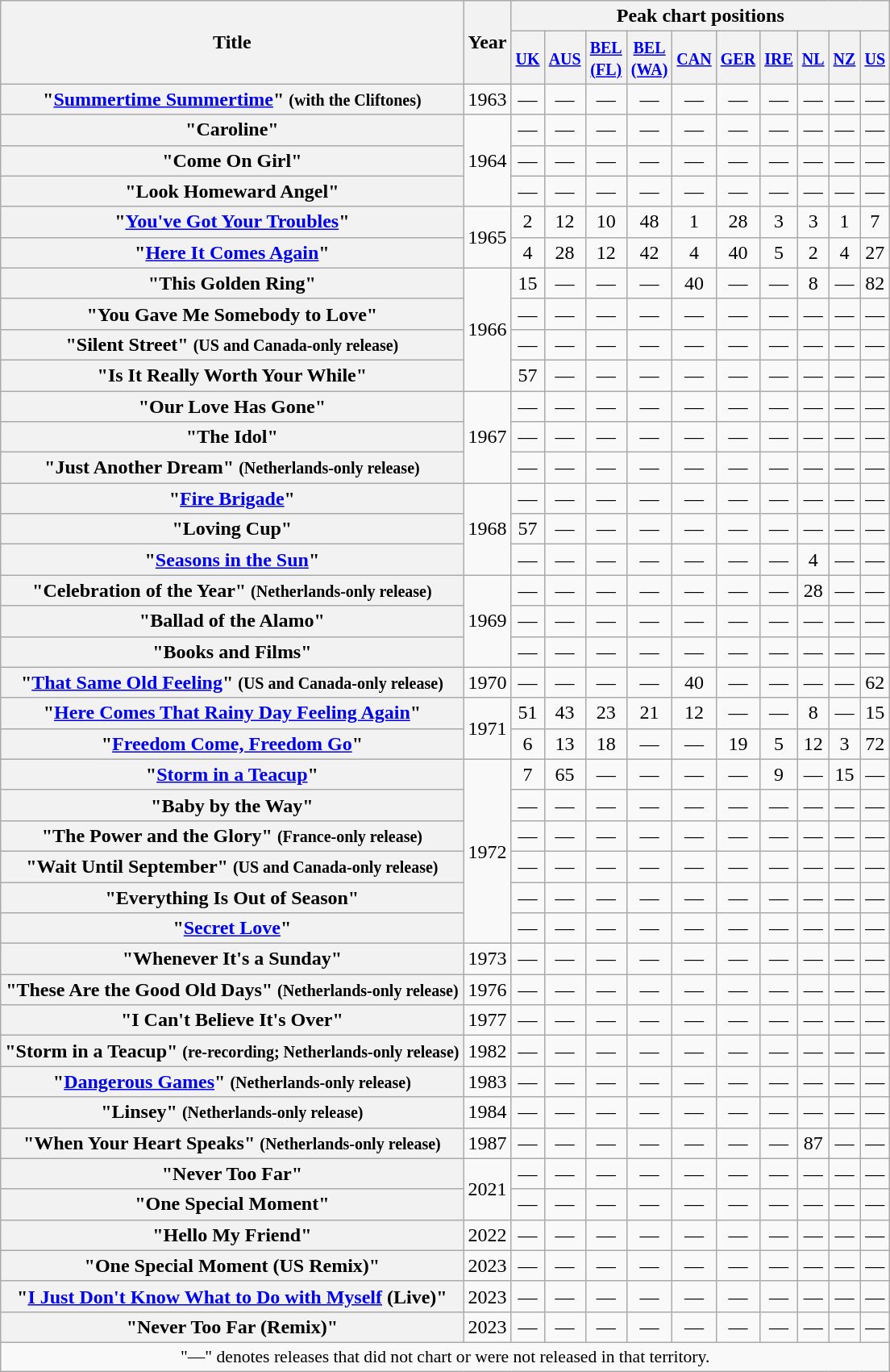<table class="wikitable plainrowheaders" style="text-align:center;">
<tr>
<th rowspan="2">Title</th>
<th rowspan="2">Year</th>
<th colspan="10">Peak chart positions</th>
</tr>
<tr>
<th scope="col"><small><a href='#'>UK</a></small><br></th>
<th scope="col"><small><a href='#'>AUS</a></small><br></th>
<th><small><a href='#'>BEL<br>(FL)</a></small><br></th>
<th><small><a href='#'>BEL<br>(WA)</a></small><br></th>
<th><small><a href='#'>CAN</a></small><br></th>
<th><small><a href='#'>GER</a></small><br></th>
<th><small><a href='#'>IRE</a></small><br></th>
<th><small><a href='#'>NL</a></small><br></th>
<th><small><a href='#'>NZ</a></small><br></th>
<th><small><a href='#'>US</a></small><br></th>
</tr>
<tr>
<th scope="row">"<a href='#'>Summertime Summertime</a>" <small>(with the Cliftones)</small></th>
<td>1963</td>
<td>—</td>
<td>—</td>
<td>—</td>
<td>—</td>
<td>—</td>
<td>—</td>
<td>—</td>
<td>—</td>
<td>—</td>
<td>—</td>
</tr>
<tr>
<th scope="row">"Caroline"</th>
<td rowspan="3">1964</td>
<td align="center">—</td>
<td>—</td>
<td>—</td>
<td>—</td>
<td>—</td>
<td>—</td>
<td>—</td>
<td>—</td>
<td>—</td>
<td>—</td>
</tr>
<tr>
<th scope="row">"Come On Girl"</th>
<td align="center">—</td>
<td>—</td>
<td>—</td>
<td>—</td>
<td>—</td>
<td>—</td>
<td>—</td>
<td>—</td>
<td>—</td>
<td>—</td>
</tr>
<tr>
<th scope="row">"Look Homeward Angel"</th>
<td align="center">—</td>
<td>—</td>
<td>—</td>
<td>—</td>
<td>—</td>
<td>—</td>
<td>—</td>
<td>—</td>
<td>—</td>
<td>—</td>
</tr>
<tr>
<th scope="row">"<a href='#'>You've Got Your Troubles</a>"</th>
<td rowspan="2">1965</td>
<td align="center">2</td>
<td>12</td>
<td>10</td>
<td>48</td>
<td>1</td>
<td>28</td>
<td>3</td>
<td>3</td>
<td>1</td>
<td>7</td>
</tr>
<tr>
<th scope="row">"<a href='#'>Here It Comes Again</a>"</th>
<td align="center">4</td>
<td>28</td>
<td>12</td>
<td>42</td>
<td>4</td>
<td>40</td>
<td>5</td>
<td>2</td>
<td>4</td>
<td>27</td>
</tr>
<tr>
<th scope="row">"This Golden Ring"</th>
<td rowspan="4">1966</td>
<td align="center">15</td>
<td>—</td>
<td>—</td>
<td>—</td>
<td>40</td>
<td>—</td>
<td>—</td>
<td>8</td>
<td>—</td>
<td>82</td>
</tr>
<tr>
<th scope="row">"You Gave Me Somebody to Love"</th>
<td align="center">—</td>
<td>—</td>
<td>—</td>
<td>—</td>
<td>—</td>
<td>—</td>
<td>—</td>
<td>—</td>
<td>—</td>
<td>—</td>
</tr>
<tr>
<th scope="row">"Silent Street" <small>(US and Canada-only release)</small></th>
<td align="center">—</td>
<td>—</td>
<td>—</td>
<td>—</td>
<td>—</td>
<td>—</td>
<td>—</td>
<td>—</td>
<td>—</td>
<td>—</td>
</tr>
<tr>
<th scope="row">"Is It Really Worth Your While"</th>
<td>57</td>
<td>—</td>
<td>—</td>
<td>—</td>
<td>—</td>
<td>—</td>
<td>—</td>
<td>—</td>
<td>—</td>
<td>—</td>
</tr>
<tr>
<th scope="row">"Our Love Has Gone"</th>
<td rowspan="3">1967</td>
<td>—</td>
<td>—</td>
<td>—</td>
<td>—</td>
<td>—</td>
<td>—</td>
<td>—</td>
<td>—</td>
<td>—</td>
<td>—</td>
</tr>
<tr>
<th scope="row">"The Idol"</th>
<td>—</td>
<td>—</td>
<td>—</td>
<td>—</td>
<td>—</td>
<td>—</td>
<td>—</td>
<td>—</td>
<td>—</td>
<td>—</td>
</tr>
<tr>
<th scope="row">"Just Another Dream" <small>(Netherlands-only release)</small></th>
<td>—</td>
<td>—</td>
<td>—</td>
<td>—</td>
<td>—</td>
<td>—</td>
<td>—</td>
<td>—</td>
<td>—</td>
<td>—</td>
</tr>
<tr>
<th scope="row">"<a href='#'>Fire Brigade</a>"</th>
<td rowspan="3">1968</td>
<td align="center">—</td>
<td>—</td>
<td>—</td>
<td>—</td>
<td>—</td>
<td>—</td>
<td>—</td>
<td>—</td>
<td>—</td>
<td>—</td>
</tr>
<tr>
<th scope="row">"Loving Cup"</th>
<td>57</td>
<td>—</td>
<td>—</td>
<td>—</td>
<td>—</td>
<td>—</td>
<td>—</td>
<td>—</td>
<td>—</td>
<td>—</td>
</tr>
<tr>
<th scope="row">"<a href='#'>Seasons in the Sun</a>"</th>
<td>—</td>
<td>—</td>
<td>—</td>
<td>—</td>
<td>—</td>
<td>—</td>
<td>—</td>
<td>4</td>
<td>—</td>
<td>—</td>
</tr>
<tr>
<th scope="row">"Celebration of the Year" <small>(Netherlands-only release)</small></th>
<td rowspan="3">1969</td>
<td align="center">—</td>
<td>—</td>
<td>—</td>
<td>—</td>
<td>—</td>
<td>—</td>
<td>—</td>
<td>28</td>
<td>—</td>
<td>—</td>
</tr>
<tr>
<th scope="row">"Ballad of the Alamo"</th>
<td align="center">—</td>
<td>—</td>
<td>—</td>
<td>—</td>
<td>—</td>
<td>—</td>
<td>—</td>
<td>—</td>
<td>—</td>
<td>—</td>
</tr>
<tr>
<th scope="row">"Books and Films"</th>
<td align="center">—</td>
<td>—</td>
<td>—</td>
<td>—</td>
<td>—</td>
<td>—</td>
<td>—</td>
<td>—</td>
<td>—</td>
<td>—</td>
</tr>
<tr>
<th scope="row">"<a href='#'>That Same Old Feeling</a>" <small>(US and Canada-only release)</small></th>
<td>1970</td>
<td>—</td>
<td>—</td>
<td>—</td>
<td>—</td>
<td>40</td>
<td>—</td>
<td>—</td>
<td>—</td>
<td>—</td>
<td>62</td>
</tr>
<tr>
<th scope="row">"<a href='#'>Here Comes That Rainy Day Feeling Again</a>"</th>
<td rowspan="2">1971</td>
<td align="center">51</td>
<td>43</td>
<td>23</td>
<td>21</td>
<td>12</td>
<td>—</td>
<td>—</td>
<td>8</td>
<td>—</td>
<td>15</td>
</tr>
<tr>
<th scope="row">"<a href='#'>Freedom Come, Freedom Go</a>"</th>
<td align="center">6</td>
<td>13</td>
<td>18</td>
<td>—</td>
<td>—</td>
<td>19</td>
<td>5</td>
<td>12</td>
<td>3</td>
<td>72</td>
</tr>
<tr>
<th scope="row">"<a href='#'>Storm in a Teacup</a>"</th>
<td rowspan="6">1972</td>
<td>7</td>
<td>65</td>
<td>—</td>
<td>—</td>
<td>—</td>
<td>—</td>
<td>9</td>
<td>—</td>
<td>15</td>
<td>—</td>
</tr>
<tr>
<th scope="row">"Baby by the Way"</th>
<td>—</td>
<td>—</td>
<td>—</td>
<td>—</td>
<td>—</td>
<td>—</td>
<td>—</td>
<td>—</td>
<td>—</td>
<td>—</td>
</tr>
<tr>
<th scope="row">"The Power and the Glory" <small>(France-only release)</small></th>
<td>—</td>
<td>—</td>
<td>—</td>
<td>—</td>
<td>—</td>
<td>—</td>
<td>—</td>
<td>—</td>
<td>—</td>
<td>—</td>
</tr>
<tr>
<th scope="row">"Wait Until September" <small>(US and Canada-only release)</small></th>
<td>—</td>
<td>—</td>
<td>—</td>
<td>—</td>
<td>—</td>
<td>—</td>
<td>—</td>
<td>—</td>
<td>—</td>
<td>—</td>
</tr>
<tr>
<th scope="row">"Everything Is Out of Season"</th>
<td>—</td>
<td>—</td>
<td>—</td>
<td>—</td>
<td>—</td>
<td>—</td>
<td>—</td>
<td>—</td>
<td>—</td>
<td>—</td>
</tr>
<tr>
<th scope="row">"<a href='#'>Secret Love</a>"</th>
<td>—</td>
<td>—</td>
<td>—</td>
<td>—</td>
<td>—</td>
<td>—</td>
<td>—</td>
<td>—</td>
<td>—</td>
<td>—</td>
</tr>
<tr>
<th scope="row">"Whenever It's a Sunday"</th>
<td>1973</td>
<td>—</td>
<td>—</td>
<td>—</td>
<td>—</td>
<td>—</td>
<td>—</td>
<td>—</td>
<td>—</td>
<td>—</td>
<td>—</td>
</tr>
<tr>
<th scope="row">"These Are the Good Old Days" <small>(Netherlands-only release)</small></th>
<td>1976</td>
<td>—</td>
<td>—</td>
<td>—</td>
<td>—</td>
<td>—</td>
<td>—</td>
<td>—</td>
<td>—</td>
<td>—</td>
<td>—</td>
</tr>
<tr>
<th scope="row">"I Can't Believe It's Over"</th>
<td>1977</td>
<td>—</td>
<td>—</td>
<td>—</td>
<td>—</td>
<td>—</td>
<td>—</td>
<td>—</td>
<td>—</td>
<td>—</td>
<td>—</td>
</tr>
<tr>
<th scope="row">"Storm in a Teacup" <small>(re-recording; Netherlands-only release)</small></th>
<td>1982</td>
<td>—</td>
<td>—</td>
<td>—</td>
<td>—</td>
<td>—</td>
<td>—</td>
<td>—</td>
<td>—</td>
<td>—</td>
<td>—</td>
</tr>
<tr>
<th scope="row">"<a href='#'>Dangerous Games</a>" <small>(Netherlands-only release)</small></th>
<td>1983</td>
<td>—</td>
<td>—</td>
<td>—</td>
<td>—</td>
<td>—</td>
<td>—</td>
<td>—</td>
<td>—</td>
<td>—</td>
<td>—</td>
</tr>
<tr>
<th scope="row">"Linsey" <small>(Netherlands-only release)</small></th>
<td>1984</td>
<td>—</td>
<td>—</td>
<td>—</td>
<td>—</td>
<td>—</td>
<td>—</td>
<td>—</td>
<td>—</td>
<td>—</td>
<td>—</td>
</tr>
<tr>
<th scope="row">"When Your Heart Speaks" <small>(Netherlands-only release)</small></th>
<td>1987</td>
<td>—</td>
<td>—</td>
<td>—</td>
<td>—</td>
<td>—</td>
<td>—</td>
<td>—</td>
<td>87</td>
<td>—</td>
<td>—</td>
</tr>
<tr>
<th scope="row">"Never Too Far"</th>
<td rowspan="2">2021</td>
<td>—</td>
<td>—</td>
<td>—</td>
<td>—</td>
<td>—</td>
<td>—</td>
<td>—</td>
<td>—</td>
<td>—</td>
<td>—</td>
</tr>
<tr>
<th scope="row">"One Special Moment"</th>
<td>—</td>
<td>—</td>
<td>—</td>
<td>—</td>
<td>—</td>
<td>—</td>
<td>—</td>
<td>—</td>
<td>—</td>
<td>—</td>
</tr>
<tr>
<th scope="row">"Hello My Friend"</th>
<td>2022</td>
<td>—</td>
<td>—</td>
<td>—</td>
<td>—</td>
<td>—</td>
<td>—</td>
<td>—</td>
<td>—</td>
<td>—</td>
<td>—</td>
</tr>
<tr>
<th scope="row">"One Special Moment (US Remix)"</th>
<td>2023</td>
<td>—</td>
<td>—</td>
<td>—</td>
<td>—</td>
<td>—</td>
<td>—</td>
<td>—</td>
<td>—</td>
<td>—</td>
<td>—</td>
</tr>
<tr>
<th scope="row">"<a href='#'>I Just Don't Know What to Do with Myself</a> (Live)"</th>
<td>2023</td>
<td>—</td>
<td>—</td>
<td>—</td>
<td>—</td>
<td>—</td>
<td>—</td>
<td>—</td>
<td>—</td>
<td>—</td>
<td>—</td>
</tr>
<tr>
<th scope="row">"Never Too Far (Remix)"</th>
<td>2023</td>
<td>—</td>
<td>—</td>
<td>—</td>
<td>—</td>
<td>—</td>
<td>—</td>
<td>—</td>
<td>—</td>
<td>—</td>
<td>—</td>
</tr>
<tr>
<td colspan="12" style="font-size:90%">"—" denotes releases that did not chart or were not released in that territory.</td>
</tr>
</table>
